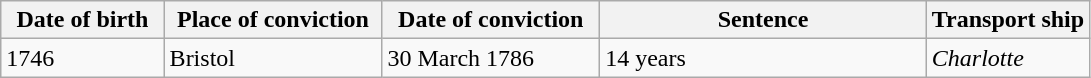<table class="wikitable sortable plainrowheaders" style="width=1024px;">
<tr>
<th style="width: 15%;">Date of birth</th>
<th style="width: 20%;">Place of conviction</th>
<th style="width: 20%;">Date of conviction</th>
<th style="width: 30%;">Sentence</th>
<th style="width: 15%;">Transport ship</th>
</tr>
<tr>
<td>1746</td>
<td>Bristol</td>
<td>30 March 1786</td>
<td>14 years</td>
<td><em>Charlotte</em></td>
</tr>
</table>
